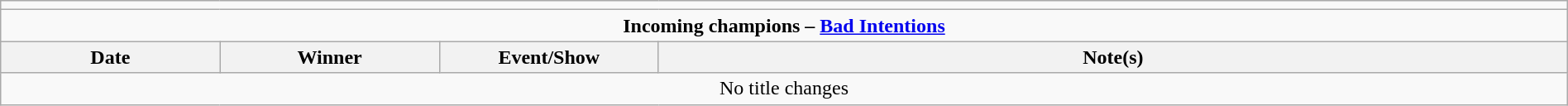<table class="wikitable" style="text-align:center; width:100%;">
<tr>
<td colspan="5"></td>
</tr>
<tr>
<td colspan="5"><strong>Incoming champions – <a href='#'>Bad Intentions</a> </strong></td>
</tr>
<tr>
<th width=14%>Date</th>
<th width=14%>Winner</th>
<th width=14%>Event/Show</th>
<th width=58%>Note(s)</th>
</tr>
<tr>
<td colspan="5">No title changes</td>
</tr>
</table>
